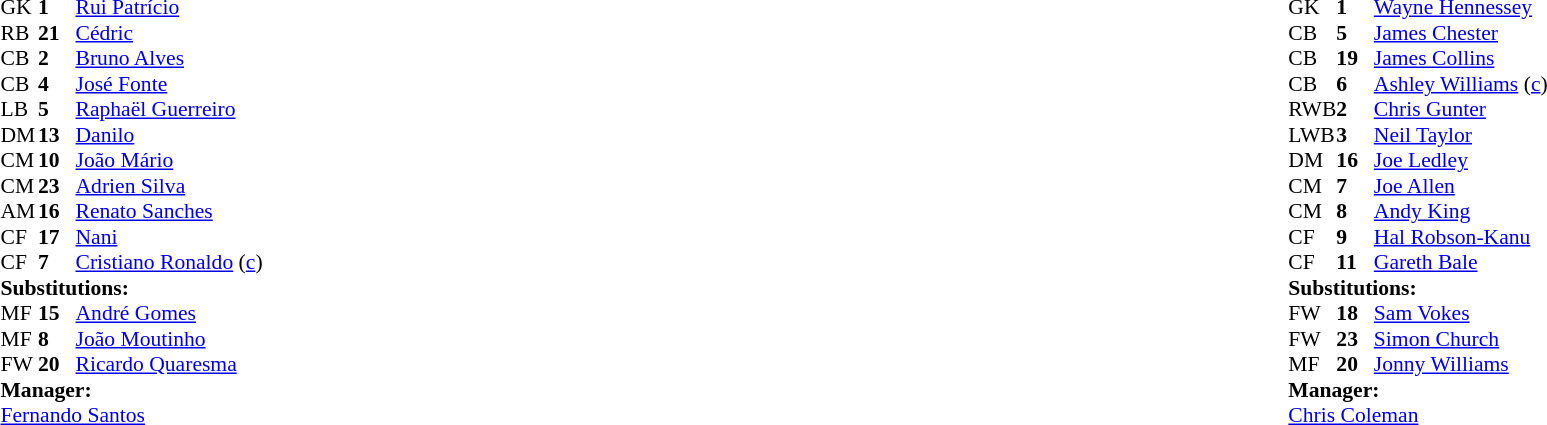<table style="width:100%;">
<tr>
<td style="vertical-align:top; width:40%;"><br><table style="font-size:90%" cellspacing="0" cellpadding="0">
<tr>
<th width="25"></th>
<th width="25"></th>
</tr>
<tr>
<td>GK</td>
<td><strong>1</strong></td>
<td><a href='#'>Rui Patrício</a></td>
</tr>
<tr>
<td>RB</td>
<td><strong>21</strong></td>
<td><a href='#'>Cédric</a></td>
</tr>
<tr>
<td>CB</td>
<td><strong>2</strong></td>
<td><a href='#'>Bruno Alves</a></td>
<td></td>
</tr>
<tr>
<td>CB</td>
<td><strong>4</strong></td>
<td><a href='#'>José Fonte</a></td>
</tr>
<tr>
<td>LB</td>
<td><strong>5</strong></td>
<td><a href='#'>Raphaël Guerreiro</a></td>
</tr>
<tr>
<td>DM</td>
<td><strong>13</strong></td>
<td><a href='#'>Danilo</a></td>
</tr>
<tr>
<td>CM</td>
<td><strong>10</strong></td>
<td><a href='#'>João Mário</a></td>
</tr>
<tr>
<td>CM</td>
<td><strong>23</strong></td>
<td><a href='#'>Adrien Silva</a></td>
<td></td>
<td></td>
</tr>
<tr>
<td>AM</td>
<td><strong>16</strong></td>
<td><a href='#'>Renato Sanches</a></td>
<td></td>
<td></td>
</tr>
<tr>
<td>CF</td>
<td><strong>17</strong></td>
<td><a href='#'>Nani</a></td>
<td></td>
<td></td>
</tr>
<tr>
<td>CF</td>
<td><strong>7</strong></td>
<td><a href='#'>Cristiano Ronaldo</a> (<a href='#'>c</a>)</td>
<td></td>
</tr>
<tr>
<td colspan=3><strong>Substitutions:</strong></td>
</tr>
<tr>
<td>MF</td>
<td><strong>15</strong></td>
<td><a href='#'>André Gomes</a></td>
<td></td>
<td></td>
</tr>
<tr>
<td>MF</td>
<td><strong>8</strong></td>
<td><a href='#'>João Moutinho</a></td>
<td></td>
<td></td>
</tr>
<tr>
<td>FW</td>
<td><strong>20</strong></td>
<td><a href='#'>Ricardo Quaresma</a></td>
<td></td>
<td></td>
</tr>
<tr>
<td colspan=3><strong>Manager:</strong></td>
</tr>
<tr>
<td colspan=3><a href='#'>Fernando Santos</a></td>
</tr>
</table>
</td>
<td valign="top"></td>
<td style="vertical-align:top; width:50%;"><br><table style="font-size:90%; margin:auto;" cellspacing="0" cellpadding="0">
<tr>
<th width=25></th>
<th width=25></th>
</tr>
<tr>
<td>GK</td>
<td><strong>1</strong></td>
<td><a href='#'>Wayne Hennessey</a></td>
</tr>
<tr>
<td>CB</td>
<td><strong>5</strong></td>
<td><a href='#'>James Chester</a></td>
<td></td>
</tr>
<tr>
<td>CB</td>
<td><strong>19</strong></td>
<td><a href='#'>James Collins</a></td>
<td></td>
<td></td>
</tr>
<tr>
<td>CB</td>
<td><strong>6</strong></td>
<td><a href='#'>Ashley Williams</a> (<a href='#'>c</a>)</td>
</tr>
<tr>
<td>RWB</td>
<td><strong>2</strong></td>
<td><a href='#'>Chris Gunter</a></td>
</tr>
<tr>
<td>LWB</td>
<td><strong>3</strong></td>
<td><a href='#'>Neil Taylor</a></td>
</tr>
<tr>
<td>DM</td>
<td><strong>16</strong></td>
<td><a href='#'>Joe Ledley</a></td>
<td></td>
<td></td>
</tr>
<tr>
<td>CM</td>
<td><strong>7</strong></td>
<td><a href='#'>Joe Allen</a></td>
<td></td>
</tr>
<tr>
<td>CM</td>
<td><strong>8</strong></td>
<td><a href='#'>Andy King</a></td>
</tr>
<tr>
<td>CF</td>
<td><strong>9</strong></td>
<td><a href='#'>Hal Robson-Kanu</a></td>
<td></td>
<td></td>
</tr>
<tr>
<td>CF</td>
<td><strong>11</strong></td>
<td><a href='#'>Gareth Bale</a></td>
<td></td>
</tr>
<tr>
<td colspan=3><strong>Substitutions:</strong></td>
</tr>
<tr>
<td>FW</td>
<td><strong>18</strong></td>
<td><a href='#'>Sam Vokes</a></td>
<td></td>
<td></td>
</tr>
<tr>
<td>FW</td>
<td><strong>23</strong></td>
<td><a href='#'>Simon Church</a></td>
<td></td>
<td></td>
</tr>
<tr>
<td>MF</td>
<td><strong>20</strong></td>
<td><a href='#'>Jonny Williams</a></td>
<td></td>
<td></td>
</tr>
<tr>
<td colspan=3><strong>Manager:</strong></td>
</tr>
<tr>
<td colspan=3><a href='#'>Chris Coleman</a></td>
</tr>
</table>
</td>
</tr>
</table>
